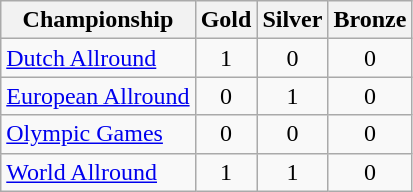<table class="wikitable">
<tr>
<th>Championship</th>
<th>Gold <br> </th>
<th>Silver <br> </th>
<th>Bronze <br> </th>
</tr>
<tr>
<td><a href='#'>Dutch Allround</a></td>
<td style="text-align:center">1</td>
<td style="text-align:center">0</td>
<td style="text-align:center">0</td>
</tr>
<tr>
<td><a href='#'>European Allround</a></td>
<td style="text-align:center">0</td>
<td style="text-align:center">1</td>
<td style="text-align:center">0</td>
</tr>
<tr>
<td><a href='#'>Olympic Games</a></td>
<td style="text-align:center">0</td>
<td style="text-align:center">0</td>
<td style="text-align:center">0</td>
</tr>
<tr>
<td><a href='#'>World Allround</a></td>
<td style="text-align:center">1</td>
<td style="text-align:center">1</td>
<td style="text-align:center">0</td>
</tr>
</table>
